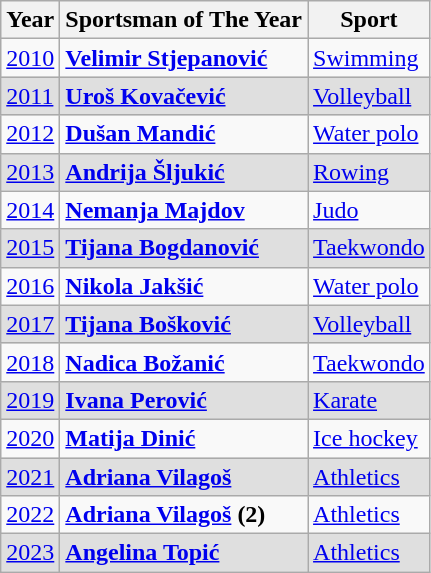<table class="wikitable">
<tr>
<th><strong>Year</strong></th>
<th><strong>Sportsman of The Year</strong></th>
<th><strong>Sport</strong></th>
</tr>
<tr>
<td><a href='#'>2010</a></td>
<td><strong><a href='#'>Velimir Stjepanović</a></strong></td>
<td> <a href='#'>Swimming</a></td>
</tr>
<tr bgcolor=#DFDFDF>
<td><a href='#'>2011</a></td>
<td><strong><a href='#'>Uroš Kovačević</a></strong></td>
<td> <a href='#'>Volleyball</a></td>
</tr>
<tr>
<td><a href='#'>2012</a></td>
<td><strong><a href='#'>Dušan Mandić</a></strong></td>
<td> <a href='#'>Water polo</a></td>
</tr>
<tr bgcolor=#DFDFDF>
<td><a href='#'>2013</a></td>
<td><strong><a href='#'>Andrija Šljukić</a></strong></td>
<td> <a href='#'>Rowing</a></td>
</tr>
<tr>
<td><a href='#'>2014</a></td>
<td><strong><a href='#'>Nemanja Majdov</a></strong></td>
<td> <a href='#'>Judo</a></td>
</tr>
<tr bgcolor=#DFDFDF>
<td><a href='#'>2015</a></td>
<td><strong><a href='#'>Tijana Bogdanović</a></strong></td>
<td> <a href='#'>Taekwondo</a></td>
</tr>
<tr>
<td><a href='#'>2016</a></td>
<td><strong><a href='#'>Nikola Jakšić</a></strong></td>
<td> <a href='#'>Water polo</a></td>
</tr>
<tr bgcolor=#DFDFDF>
<td><a href='#'>2017</a></td>
<td><strong><a href='#'>Tijana Bošković</a></strong></td>
<td> <a href='#'>Volleyball</a></td>
</tr>
<tr>
<td><a href='#'>2018</a></td>
<td><strong><a href='#'>Nadica Božanić</a></strong></td>
<td> <a href='#'>Taekwondo</a></td>
</tr>
<tr bgcolor=#DFDFDF>
<td><a href='#'>2019</a></td>
<td><strong><a href='#'>Ivana Perović</a></strong></td>
<td> <a href='#'>Karate</a></td>
</tr>
<tr>
<td><a href='#'>2020</a></td>
<td><strong><a href='#'>Matija Dinić</a></strong></td>
<td> <a href='#'>Ice hockey</a></td>
</tr>
<tr bgcolor=#DFDFDF>
<td><a href='#'>2021</a></td>
<td><strong><a href='#'>Adriana Vilagoš</a></strong></td>
<td> <a href='#'>Athletics</a></td>
</tr>
<tr>
<td><a href='#'>2022</a></td>
<td><strong><a href='#'>Adriana Vilagoš</a> (2)</strong></td>
<td> <a href='#'>Athletics</a></td>
</tr>
<tr bgcolor=#DFDFDF>
<td><a href='#'>2023</a></td>
<td><strong><a href='#'>Angelina Topić</a></strong></td>
<td> <a href='#'>Athletics</a></td>
</tr>
</table>
